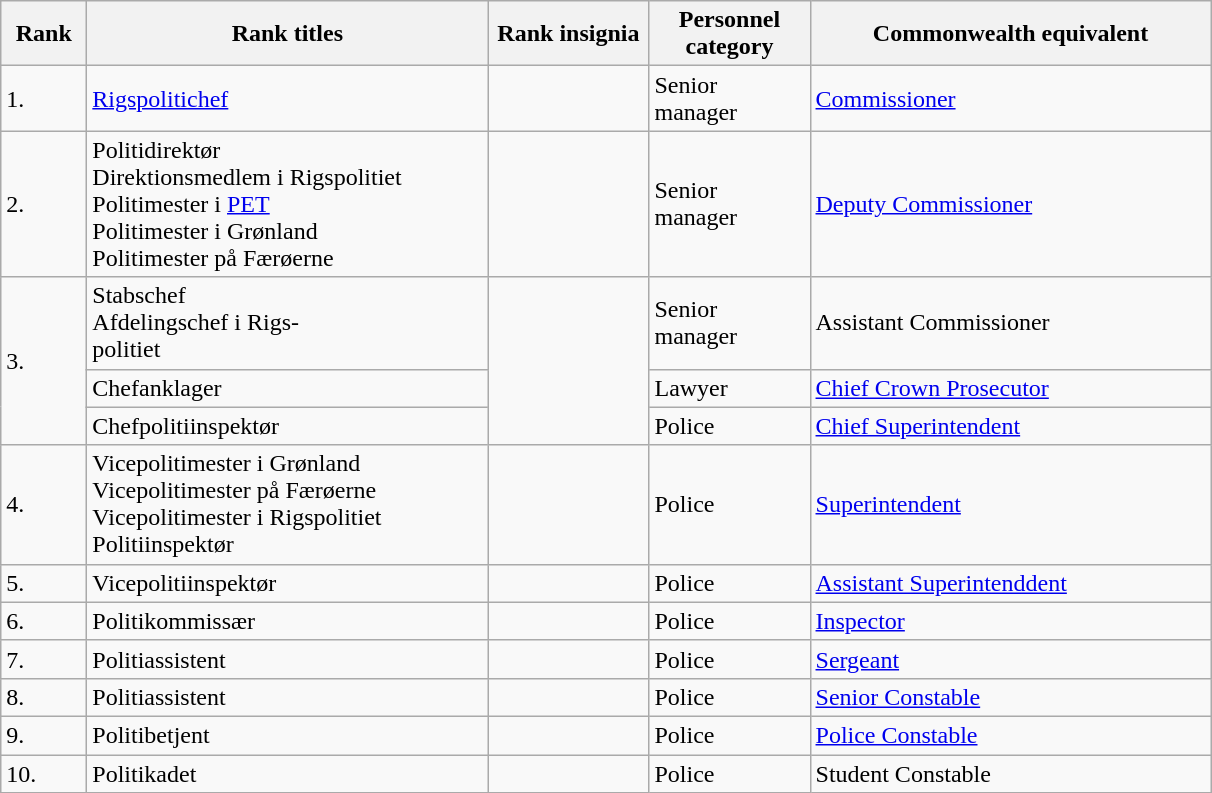<table class="wikitable">
<tr>
<th align="left" width="50"><strong>Rank</strong></th>
<th align="left" width="260">Rank titles</th>
<th align="left" width="100">Rank insignia</th>
<th align="left" width="100">Personnel category</th>
<th align="left" width="260">Commonwealth equivalent</th>
</tr>
<tr>
<td>1.</td>
<td><a href='#'>Rigspolitichef</a></td>
<td align="center"></td>
<td>Senior manager</td>
<td><a href='#'>Commissioner</a></td>
</tr>
<tr>
<td>2.</td>
<td>Politidirektør<br>Direktionsmedlem i Rigspolitiet<br>Politimester i <a href='#'>PET</a><br>Politimester i Grønland<br>Politimester på Færøerne</td>
<td align="center"></td>
<td>Senior manager</td>
<td><a href='#'>Deputy Commissioner</a></td>
</tr>
<tr>
<td rowspan="3">3.</td>
<td>Stabschef<br>Afdelingschef i Rigs-<br>politiet</td>
<td align="center" rowspan="3"></td>
<td>Senior manager</td>
<td>Assistant Commissioner</td>
</tr>
<tr>
<td>Chefanklager</td>
<td>Lawyer</td>
<td><a href='#'>Chief Crown Prosecutor</a></td>
</tr>
<tr>
<td>Chefpolitiinspektør</td>
<td>Police</td>
<td><a href='#'>Chief Superintendent</a></td>
</tr>
<tr>
<td>4.</td>
<td>Vicepolitimester i Grønland<br>Vicepolitimester på Færøerne<br>Vicepolitimester i Rigspolitiet<br>Politiinspektør</td>
<td align="center"></td>
<td>Police</td>
<td><a href='#'>Superintendent</a></td>
</tr>
<tr>
<td>5.</td>
<td>Vicepolitiinspektør</td>
<td align="center"></td>
<td>Police</td>
<td><a href='#'>Assistant Superintenddent</a></td>
</tr>
<tr>
<td>6.</td>
<td>Politikommissær</td>
<td align="center"></td>
<td>Police</td>
<td><a href='#'>Inspector</a></td>
</tr>
<tr>
<td>7.</td>
<td>Politiassistent</td>
<td align="center"></td>
<td>Police</td>
<td><a href='#'>Sergeant</a></td>
</tr>
<tr>
<td>8.</td>
<td>Politiassistent</td>
<td align="center"></td>
<td>Police</td>
<td><a href='#'>Senior Constable</a></td>
</tr>
<tr>
<td>9.</td>
<td>Politibetjent</td>
<td align="center"></td>
<td>Police</td>
<td><a href='#'>Police Constable</a></td>
</tr>
<tr>
<td>10.</td>
<td>Politikadet</td>
<td align="center"></td>
<td>Police</td>
<td>Student Constable</td>
</tr>
</table>
